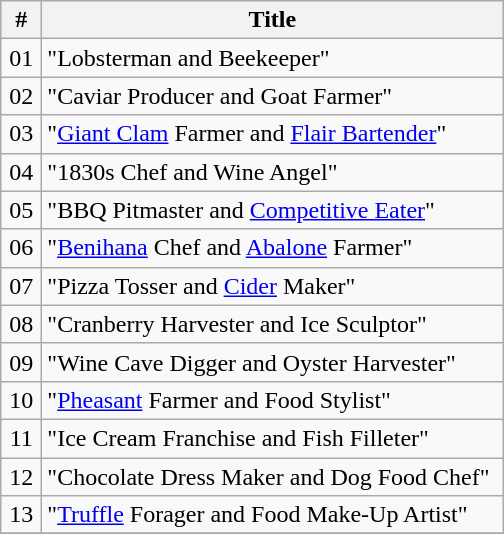<table class="wikitable">
<tr>
<th width="20">#</th>
<th width="300">Title</th>
</tr>
<tr>
<td nowrap="nowrap" align="center">01</td>
<td>"Lobsterman and Beekeeper"</td>
</tr>
<tr>
<td nowrap="nowrap" align="center">02</td>
<td>"Caviar Producer and Goat Farmer"</td>
</tr>
<tr>
<td nowrap="nowrap" align="center">03</td>
<td>"<a href='#'>Giant Clam</a> Farmer and <a href='#'>Flair Bartender</a>"</td>
</tr>
<tr>
<td nowrap="nowrap" align="center">04</td>
<td>"1830s Chef and Wine Angel"</td>
</tr>
<tr>
<td nowrap="nowrap" align="center">05</td>
<td>"BBQ Pitmaster and <a href='#'>Competitive Eater</a>"</td>
</tr>
<tr>
<td nowrap="nowrap" align="center">06</td>
<td>"<a href='#'>Benihana</a> Chef and <a href='#'>Abalone</a> Farmer"</td>
</tr>
<tr>
<td nowrap="nowrap" align="center">07</td>
<td>"Pizza Tosser and <a href='#'>Cider</a> Maker"</td>
</tr>
<tr>
<td nowrap="nowrap" align="center">08</td>
<td>"Cranberry Harvester and Ice Sculptor"</td>
</tr>
<tr>
<td nowrap="nowrap" align="center">09</td>
<td>"Wine Cave Digger and Oyster Harvester"</td>
</tr>
<tr>
<td nowrap="nowrap" align="center">10</td>
<td>"<a href='#'>Pheasant</a> Farmer and Food Stylist"</td>
</tr>
<tr>
<td nowrap="nowrap" align="center">11</td>
<td>"Ice Cream Franchise and Fish Filleter"</td>
</tr>
<tr>
<td nowrap="nowrap" align="center">12</td>
<td>"Chocolate Dress Maker and Dog Food Chef"</td>
</tr>
<tr>
<td nowrap="nowrap" align="center">13</td>
<td>"<a href='#'>Truffle</a> Forager and Food Make-Up Artist"</td>
</tr>
<tr>
</tr>
</table>
